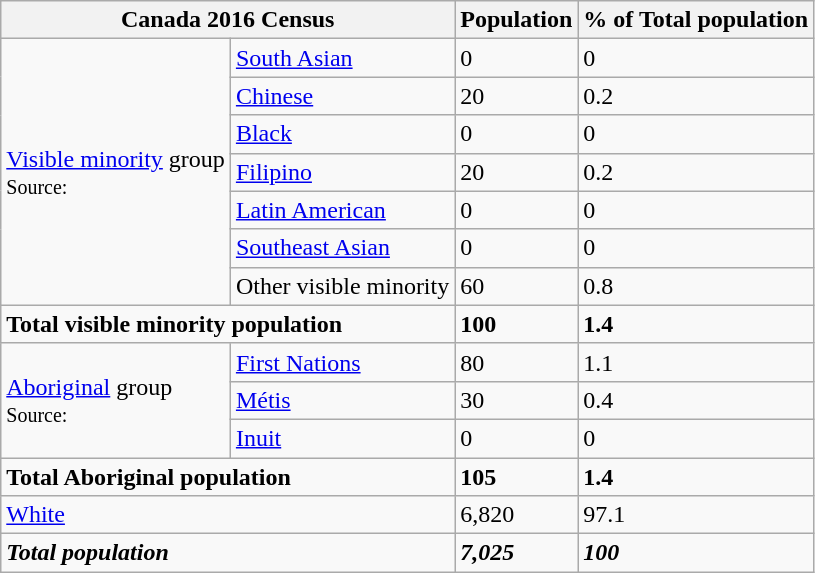<table class="wikitable">
<tr>
<th colspan="2">Canada 2016 Census</th>
<th>Population</th>
<th>% of Total population</th>
</tr>
<tr>
<td rowspan="7"><a href='#'>Visible minority</a> group<br><small>Source:</small></td>
<td><a href='#'>South Asian</a></td>
<td>0</td>
<td>0</td>
</tr>
<tr>
<td><a href='#'>Chinese</a></td>
<td>20</td>
<td>0.2</td>
</tr>
<tr>
<td><a href='#'>Black</a></td>
<td>0</td>
<td>0</td>
</tr>
<tr>
<td><a href='#'>Filipino</a></td>
<td>20</td>
<td>0.2</td>
</tr>
<tr>
<td><a href='#'>Latin American</a></td>
<td>0</td>
<td>0</td>
</tr>
<tr>
<td><a href='#'>Southeast Asian</a></td>
<td>0</td>
<td>0</td>
</tr>
<tr>
<td>Other visible minority</td>
<td>60</td>
<td>0.8</td>
</tr>
<tr>
<td colspan="2"><strong>Total visible minority population</strong></td>
<td><strong>100</strong></td>
<td><strong>1.4</strong></td>
</tr>
<tr>
<td rowspan="3"><a href='#'>Aboriginal</a> group<br><small>Source:</small></td>
<td><a href='#'>First Nations</a></td>
<td>80</td>
<td>1.1</td>
</tr>
<tr>
<td><a href='#'>Métis</a></td>
<td>30</td>
<td>0.4</td>
</tr>
<tr>
<td><a href='#'>Inuit</a></td>
<td>0</td>
<td>0</td>
</tr>
<tr>
<td colspan="2"><strong>Total Aboriginal population</strong></td>
<td><strong>105</strong></td>
<td><strong>1.4</strong></td>
</tr>
<tr>
<td colspan="2"><a href='#'>White</a></td>
<td>6,820</td>
<td>97.1</td>
</tr>
<tr>
<td colspan="2"><strong><em>Total population</em></strong></td>
<td><strong><em>7,025</em></strong></td>
<td><strong><em>100</em></strong></td>
</tr>
</table>
